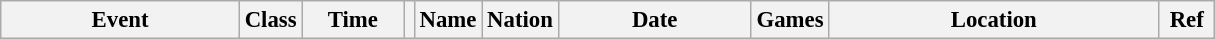<table class="wikitable" style="font-size: 95%;">
<tr>
<th style="width:10em">Event</th>
<th>Class</th>
<th style="width:4em">Time</th>
<th class="unsortable"></th>
<th>Name</th>
<th>Nation</th>
<th style="width:8em">Date</th>
<th>Games</th>
<th style="width:14em">Location</th>
<th style="width:2em">Ref<br>





</th>
</tr>
</table>
